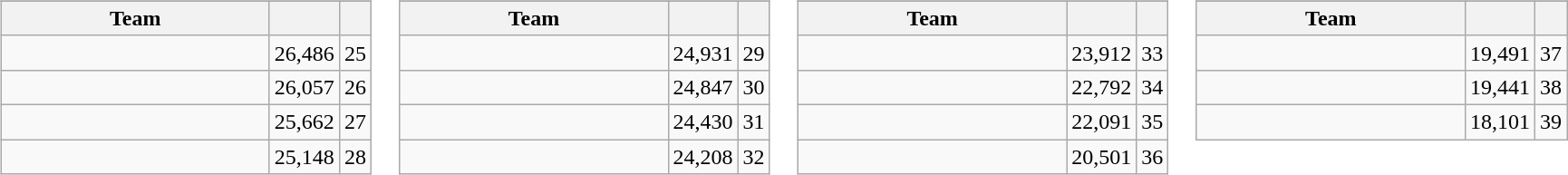<table>
<tr style="vertical-align:top">
<td><br><table class="wikitable">
<tr>
</tr>
<tr>
<th width="190">Team</th>
<th></th>
<th></th>
</tr>
<tr>
<td></td>
<td align="right">26,486</td>
<td align="center">25</td>
</tr>
<tr>
<td></td>
<td align="right">26,057</td>
<td align="center">26</td>
</tr>
<tr>
<td></td>
<td align="right">25,662</td>
<td align="center">27</td>
</tr>
<tr>
<td></td>
<td align="right">25,148</td>
<td align="center">28</td>
</tr>
</table>
</td>
<td><br><table class="wikitable">
<tr>
</tr>
<tr>
<th width="190">Team</th>
<th></th>
<th></th>
</tr>
<tr>
<td></td>
<td align="right">24,931</td>
<td align="center">29</td>
</tr>
<tr>
<td></td>
<td align="right">24,847</td>
<td align="center">30</td>
</tr>
<tr>
<td></td>
<td align="right">24,430</td>
<td align="center">31</td>
</tr>
<tr>
<td></td>
<td align="right">24,208</td>
<td align="center">32</td>
</tr>
</table>
</td>
<td><br><table class="wikitable">
<tr>
</tr>
<tr>
<th width="190">Team</th>
<th></th>
<th></th>
</tr>
<tr>
<td></td>
<td align="right">23,912</td>
<td align="center">33</td>
</tr>
<tr>
<td></td>
<td align="right">22,792</td>
<td align="center">34</td>
</tr>
<tr>
<td></td>
<td align="right">22,091</td>
<td align="center">35</td>
</tr>
<tr>
<td></td>
<td align="right">20,501</td>
<td align="center">36</td>
</tr>
</table>
</td>
<td><br><table class="wikitable">
<tr>
</tr>
<tr>
<th width="190">Team</th>
<th></th>
<th></th>
</tr>
<tr>
<td></td>
<td align="right">19,491</td>
<td align="center">37</td>
</tr>
<tr>
<td></td>
<td align="right">19,441</td>
<td align="center">38</td>
</tr>
<tr>
<td></td>
<td align="right">18,101</td>
<td align="center">39</td>
</tr>
</table>
</td>
</tr>
</table>
